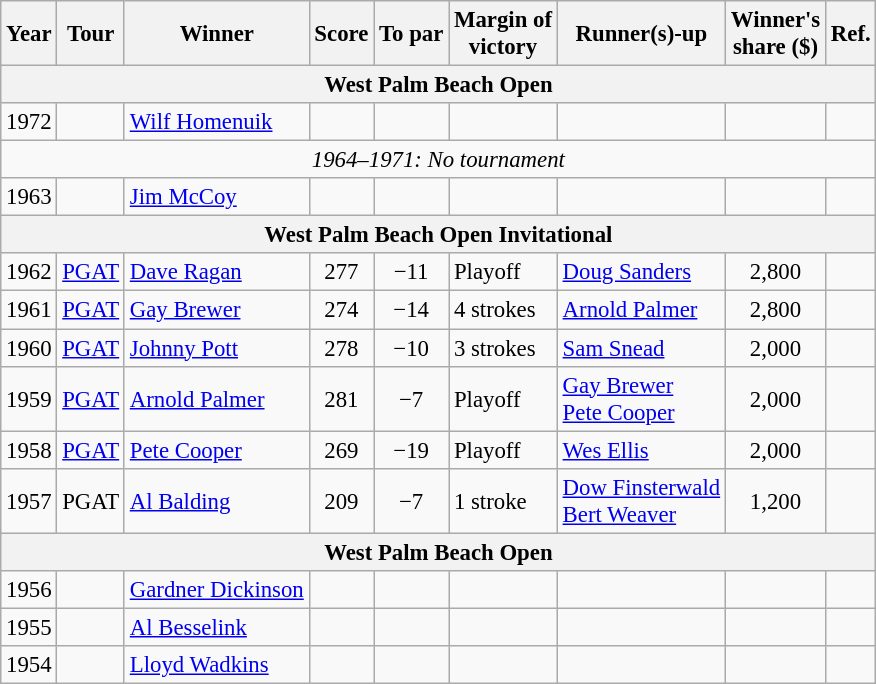<table class="wikitable" style="font-size:95%">
<tr>
<th>Year</th>
<th>Tour</th>
<th>Winner</th>
<th>Score</th>
<th>To par</th>
<th>Margin of<br>victory</th>
<th>Runner(s)-up</th>
<th>Winner's<br>share ($)</th>
<th>Ref.</th>
</tr>
<tr>
<th colspan=9>West Palm Beach Open</th>
</tr>
<tr>
<td>1972</td>
<td></td>
<td> <a href='#'>Wilf Homenuik</a></td>
<td align=center></td>
<td align=center></td>
<td></td>
<td></td>
<td align=center></td>
<td></td>
</tr>
<tr>
<td colspan=9 align=center><em>1964–1971: No tournament</em></td>
</tr>
<tr>
<td>1963</td>
<td></td>
<td> <a href='#'>Jim McCoy</a></td>
<td align=center></td>
<td align=center></td>
<td></td>
<td></td>
<td align=center></td>
<td></td>
</tr>
<tr>
<th colspan=9>West Palm Beach Open Invitational</th>
</tr>
<tr>
<td>1962</td>
<td><a href='#'>PGAT</a></td>
<td> <a href='#'>Dave Ragan</a></td>
<td align=center>277</td>
<td align=center>−11</td>
<td>Playoff</td>
<td> <a href='#'>Doug Sanders</a></td>
<td align=center>2,800</td>
<td></td>
</tr>
<tr>
<td>1961</td>
<td><a href='#'>PGAT</a></td>
<td> <a href='#'>Gay Brewer</a></td>
<td align=center>274</td>
<td align=center>−14</td>
<td>4 strokes</td>
<td> <a href='#'>Arnold Palmer</a></td>
<td align=center>2,800</td>
<td></td>
</tr>
<tr>
<td>1960</td>
<td><a href='#'>PGAT</a></td>
<td> <a href='#'>Johnny Pott</a></td>
<td align=center>278</td>
<td align=center>−10</td>
<td>3 strokes</td>
<td> <a href='#'>Sam Snead</a></td>
<td align=center>2,000</td>
<td></td>
</tr>
<tr>
<td>1959</td>
<td><a href='#'>PGAT</a></td>
<td> <a href='#'>Arnold Palmer</a></td>
<td align=center>281</td>
<td align=center>−7</td>
<td>Playoff</td>
<td> <a href='#'>Gay Brewer</a><br> <a href='#'>Pete Cooper</a></td>
<td align=center>2,000</td>
<td></td>
</tr>
<tr>
<td>1958</td>
<td><a href='#'>PGAT</a></td>
<td> <a href='#'>Pete Cooper</a></td>
<td align=center>269</td>
<td align=center>−19</td>
<td>Playoff</td>
<td> <a href='#'>Wes Ellis</a></td>
<td align=center>2,000</td>
<td></td>
</tr>
<tr>
<td>1957</td>
<td>PGAT</td>
<td> <a href='#'>Al Balding</a></td>
<td align=center>209</td>
<td align=center>−7</td>
<td>1 stroke</td>
<td> <a href='#'>Dow Finsterwald</a><br> <a href='#'>Bert Weaver</a></td>
<td align=center>1,200</td>
<td></td>
</tr>
<tr>
<th colspan=9>West Palm Beach Open</th>
</tr>
<tr>
<td>1956</td>
<td></td>
<td> <a href='#'>Gardner Dickinson</a></td>
<td align=center></td>
<td align=center></td>
<td></td>
<td></td>
<td align=center></td>
<td></td>
</tr>
<tr>
<td>1955</td>
<td></td>
<td> <a href='#'>Al Besselink</a></td>
<td align=center></td>
<td align=center></td>
<td></td>
<td></td>
<td align=center></td>
<td></td>
</tr>
<tr>
<td>1954</td>
<td></td>
<td> <a href='#'>Lloyd Wadkins</a></td>
<td align=center></td>
<td align=center></td>
<td></td>
<td></td>
<td align=center></td>
<td></td>
</tr>
</table>
